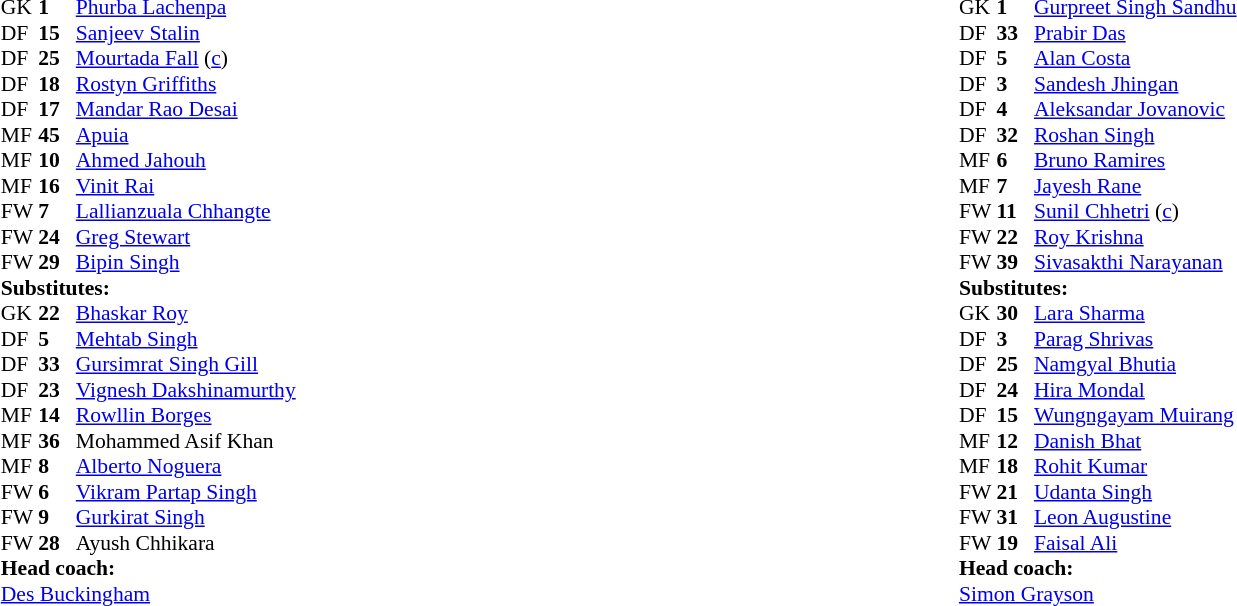<table width="100%">
<tr>
<td valign="top" width="50%"><br><table style="font-size:90%; margin:auto" cellspacing="0" cellpadding="0">
<tr>
<th width=25></th>
<th width=25></th>
</tr>
<tr>
<td colspan="4"></td>
</tr>
<tr>
<td>GK</td>
<td><strong>1</strong></td>
<td> <a href='#'>Phurba Lachenpa</a></td>
</tr>
<tr>
<td>DF</td>
<td><strong>15</strong></td>
<td> <a href='#'>Sanjeev Stalin</a></td>
</tr>
<tr>
<td>DF</td>
<td><strong>25</strong></td>
<td> <a href='#'>Mourtada Fall</a> (<a href='#'>c</a>)</td>
<td></td>
<td></td>
</tr>
<tr>
<td>DF</td>
<td><strong>18</strong></td>
<td> <a href='#'>Rostyn Griffiths</a></td>
</tr>
<tr>
<td>DF</td>
<td><strong>17</strong></td>
<td> <a href='#'>Mandar Rao Desai</a></td>
<td></td>
<td></td>
</tr>
<tr>
<td>MF</td>
<td><strong>45</strong></td>
<td> <a href='#'>Apuia</a></td>
<td></td>
<td></td>
</tr>
<tr>
<td>MF</td>
<td><strong>10</strong></td>
<td> <a href='#'>Ahmed Jahouh</a></td>
<td></td>
</tr>
<tr>
<td>MF</td>
<td><strong>16</strong></td>
<td> <a href='#'>Vinit Rai</a></td>
<td></td>
<td></td>
</tr>
<tr>
<td>FW</td>
<td><strong>7</strong></td>
<td> <a href='#'>Lallianzuala Chhangte</a></td>
</tr>
<tr>
<td>FW</td>
<td><strong>24</strong></td>
<td> <a href='#'>Greg Stewart</a></td>
</tr>
<tr>
<td>FW</td>
<td><strong>29</strong></td>
<td> <a href='#'>Bipin Singh</a></td>
</tr>
<tr>
<td colspan=3><strong>Substitutes:</strong></td>
</tr>
<tr>
<td>GK</td>
<td><strong>22</strong></td>
<td> <a href='#'>Bhaskar Roy</a></td>
</tr>
<tr>
<td>DF</td>
<td><strong>5</strong></td>
<td> <a href='#'>Mehtab Singh</a></td>
<td></td>
<td></td>
</tr>
<tr>
<td>DF</td>
<td><strong>33</strong></td>
<td> <a href='#'>Gursimrat Singh Gill</a></td>
</tr>
<tr>
<td>DF</td>
<td><strong>23</strong></td>
<td> <a href='#'>Vignesh Dakshinamurthy</a></td>
</tr>
<tr>
<td>MF</td>
<td><strong>14</strong></td>
<td> <a href='#'>Rowllin Borges</a></td>
</tr>
<tr>
<td>MF</td>
<td><strong>36</strong></td>
<td> Mohammed Asif Khan</td>
</tr>
<tr>
<td>MF</td>
<td><strong>8</strong></td>
<td> <a href='#'>Alberto Noguera</a></td>
<td></td>
<td></td>
</tr>
<tr>
<td>FW</td>
<td><strong>6</strong></td>
<td> <a href='#'>Vikram Partap Singh</a></td>
<td></td>
<td></td>
</tr>
<tr>
<td>FW</td>
<td><strong>9</strong></td>
<td> <a href='#'>Gurkirat Singh</a></td>
<td></td>
<td></td>
</tr>
<tr>
<td>FW</td>
<td><strong>28</strong></td>
<td> Ayush Chhikara</td>
</tr>
<tr>
<td colspan=3><strong>Head coach:</strong></td>
</tr>
<tr>
<td colspan=4> <a href='#'>Des Buckingham</a></td>
</tr>
</table>
</td>
<td valign="top"></td>
<td valign="top" width="50%"><br><table style="font-size:90%; margin:auto" cellspacing="0" cellpadding="0">
<tr>
<th width=25></th>
<th width=25></th>
</tr>
<tr>
<td>GK</td>
<td><strong>1</strong></td>
<td> <a href='#'>Gurpreet Singh Sandhu</a></td>
</tr>
<tr>
<td>DF</td>
<td><strong>33</strong></td>
<td> <a href='#'>Prabir Das</a></td>
<td></td>
<td></td>
</tr>
<tr>
<td>DF</td>
<td><strong>5</strong></td>
<td> <a href='#'>Alan Costa</a></td>
<td></td>
<td></td>
</tr>
<tr>
<td>DF</td>
<td><strong>3</strong></td>
<td> <a href='#'>Sandesh Jhingan</a></td>
<td></td>
</tr>
<tr>
<td>DF</td>
<td><strong>4</strong></td>
<td> <a href='#'>Aleksandar Jovanovic</a></td>
</tr>
<tr>
<td>DF</td>
<td><strong>32</strong></td>
<td> <a href='#'>Roshan Singh</a></td>
<td></td>
<td></td>
</tr>
<tr>
<td>MF</td>
<td><strong>6</strong></td>
<td> <a href='#'>Bruno Ramires</a></td>
<td></td>
</tr>
<tr>
<td>MF</td>
<td><strong>7</strong></td>
<td> <a href='#'>Jayesh Rane</a></td>
<td></td>
<td></td>
</tr>
<tr>
<td>FW</td>
<td><strong>11</strong></td>
<td> <a href='#'>Sunil Chhetri</a> (<a href='#'>c</a>)</td>
</tr>
<tr>
<td>FW</td>
<td><strong>22</strong></td>
<td> <a href='#'>Roy Krishna</a></td>
</tr>
<tr>
<td>FW</td>
<td><strong>39</strong></td>
<td> <a href='#'>Sivasakthi Narayanan</a></td>
<td></td>
<td></td>
</tr>
<tr>
<td colspan=3><strong>Substitutes:</strong></td>
</tr>
<tr>
<td>GK</td>
<td><strong>30</strong></td>
<td> <a href='#'>Lara Sharma</a></td>
</tr>
<tr>
<td>DF</td>
<td><strong>3</strong></td>
<td> <a href='#'>Parag Shrivas</a></td>
<td></td>
<td></td>
</tr>
<tr>
<td>DF</td>
<td><strong>25</strong></td>
<td> <a href='#'>Namgyal Bhutia</a></td>
<td></td>
<td></td>
</tr>
<tr>
<td>DF</td>
<td><strong>24</strong></td>
<td> <a href='#'>Hira Mondal</a></td>
<td></td>
<td></td>
</tr>
<tr>
<td>DF</td>
<td><strong>15</strong></td>
<td> <a href='#'>Wungngayam Muirang</a></td>
</tr>
<tr>
<td>MF</td>
<td><strong>12</strong></td>
<td> <a href='#'>Danish Bhat</a></td>
</tr>
<tr>
<td>MF</td>
<td><strong>18</strong></td>
<td> <a href='#'>Rohit Kumar</a></td>
<td></td>
<td></td>
</tr>
<tr>
<td>FW</td>
<td><strong>21</strong></td>
<td> <a href='#'>Udanta Singh</a></td>
<td></td>
<td></td>
</tr>
<tr>
<td>FW</td>
<td><strong>31</strong></td>
<td> <a href='#'>Leon Augustine</a></td>
</tr>
<tr>
<td>FW</td>
<td><strong>19</strong></td>
<td> <a href='#'>Faisal Ali</a></td>
</tr>
<tr>
<td colspan=3><strong>Head coach:</strong></td>
</tr>
<tr>
<td colspan=4> <a href='#'>Simon Grayson</a></td>
</tr>
</table>
</td>
</tr>
</table>
